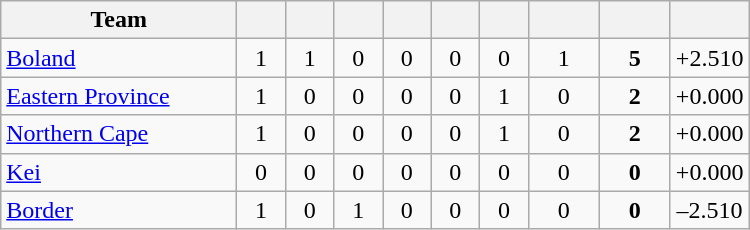<table class="wikitable" style="text-align:center">
<tr>
<th width="150">Team</th>
<th width="25"></th>
<th width="25"></th>
<th width="25"></th>
<th width="25"></th>
<th width="25"></th>
<th width="25"></th>
<th width="40"></th>
<th width="40"></th>
<th width="45"></th>
</tr>
<tr>
<td style="text-align:left"><a href='#'>Boland</a></td>
<td>1</td>
<td>1</td>
<td>0</td>
<td>0</td>
<td>0</td>
<td>0</td>
<td>1</td>
<td><strong>5</strong></td>
<td>+2.510</td>
</tr>
<tr>
<td style="text-align:left"><a href='#'>Eastern Province</a></td>
<td>1</td>
<td>0</td>
<td>0</td>
<td>0</td>
<td>0</td>
<td>1</td>
<td>0</td>
<td><strong>2</strong></td>
<td>+0.000</td>
</tr>
<tr>
<td style="text-align:left"><a href='#'>Northern Cape</a></td>
<td>1</td>
<td>0</td>
<td>0</td>
<td>0</td>
<td>0</td>
<td>1</td>
<td>0</td>
<td><strong>2</strong></td>
<td>+0.000</td>
</tr>
<tr>
<td style="text-align:left"><a href='#'>Kei</a></td>
<td>0</td>
<td>0</td>
<td>0</td>
<td>0</td>
<td>0</td>
<td>0</td>
<td>0</td>
<td><strong>0</strong></td>
<td>+0.000</td>
</tr>
<tr>
<td style="text-align:left"><a href='#'>Border</a></td>
<td>1</td>
<td>0</td>
<td>1</td>
<td>0</td>
<td>0</td>
<td>0</td>
<td>0</td>
<td><strong>0</strong></td>
<td>–2.510</td>
</tr>
</table>
